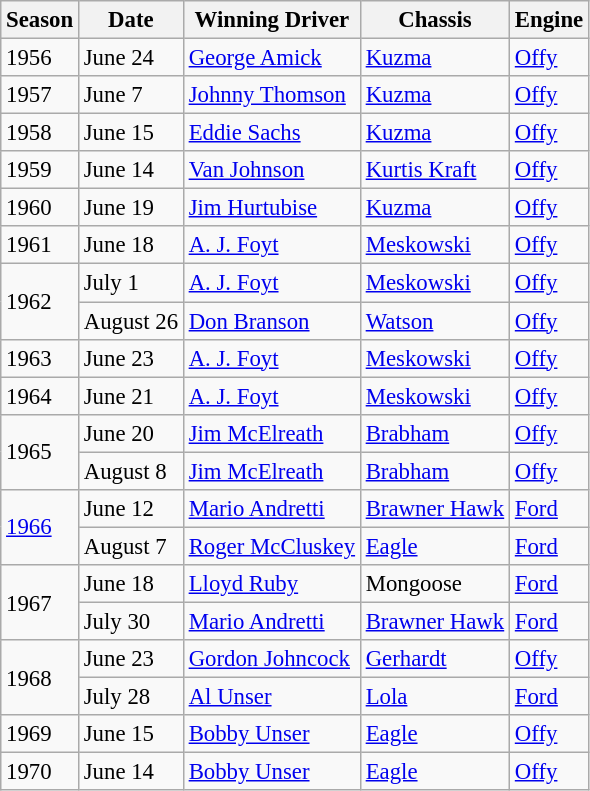<table class="wikitable" style="font-size: 95%;">
<tr>
<th>Season</th>
<th>Date</th>
<th>Winning Driver</th>
<th>Chassis</th>
<th>Engine</th>
</tr>
<tr>
<td>1956</td>
<td>June 24</td>
<td><a href='#'>George Amick</a></td>
<td><a href='#'>Kuzma</a></td>
<td><a href='#'>Offy</a></td>
</tr>
<tr>
<td>1957</td>
<td>June 7</td>
<td><a href='#'>Johnny Thomson</a></td>
<td><a href='#'>Kuzma</a></td>
<td><a href='#'>Offy</a></td>
</tr>
<tr>
<td>1958</td>
<td>June 15</td>
<td><a href='#'>Eddie Sachs</a></td>
<td><a href='#'>Kuzma</a></td>
<td><a href='#'>Offy</a></td>
</tr>
<tr>
<td>1959</td>
<td>June 14</td>
<td><a href='#'>Van Johnson</a></td>
<td><a href='#'>Kurtis Kraft</a></td>
<td><a href='#'>Offy</a></td>
</tr>
<tr>
<td>1960</td>
<td>June 19</td>
<td><a href='#'>Jim Hurtubise</a></td>
<td><a href='#'>Kuzma</a></td>
<td><a href='#'>Offy</a></td>
</tr>
<tr>
<td>1961</td>
<td>June 18</td>
<td><a href='#'>A. J. Foyt</a></td>
<td><a href='#'>Meskowski</a></td>
<td><a href='#'>Offy</a></td>
</tr>
<tr>
<td rowspan="2">1962</td>
<td>July 1</td>
<td><a href='#'>A. J. Foyt</a></td>
<td><a href='#'>Meskowski</a></td>
<td><a href='#'>Offy</a></td>
</tr>
<tr>
<td>August 26</td>
<td><a href='#'>Don Branson</a></td>
<td><a href='#'>Watson</a></td>
<td><a href='#'>Offy</a></td>
</tr>
<tr>
<td>1963</td>
<td>June 23</td>
<td><a href='#'>A. J. Foyt</a></td>
<td><a href='#'>Meskowski</a></td>
<td><a href='#'>Offy</a></td>
</tr>
<tr>
<td>1964</td>
<td>June 21</td>
<td><a href='#'>A. J. Foyt</a></td>
<td><a href='#'>Meskowski</a></td>
<td><a href='#'>Offy</a></td>
</tr>
<tr>
<td rowspan="2">1965</td>
<td>June 20</td>
<td><a href='#'>Jim McElreath</a></td>
<td><a href='#'>Brabham</a></td>
<td><a href='#'>Offy</a></td>
</tr>
<tr>
<td>August 8</td>
<td><a href='#'>Jim McElreath</a></td>
<td><a href='#'>Brabham</a></td>
<td><a href='#'>Offy</a></td>
</tr>
<tr>
<td rowspan="2"><a href='#'>1966</a></td>
<td>June 12</td>
<td><a href='#'>Mario Andretti</a></td>
<td><a href='#'>Brawner Hawk</a></td>
<td><a href='#'>Ford</a></td>
</tr>
<tr>
<td>August 7</td>
<td><a href='#'>Roger McCluskey</a></td>
<td><a href='#'>Eagle</a></td>
<td><a href='#'>Ford</a></td>
</tr>
<tr>
<td rowspan="2">1967</td>
<td>June 18</td>
<td><a href='#'>Lloyd Ruby</a></td>
<td>Mongoose</td>
<td><a href='#'>Ford</a></td>
</tr>
<tr>
<td>July 30</td>
<td><a href='#'>Mario Andretti</a></td>
<td><a href='#'>Brawner Hawk</a></td>
<td><a href='#'>Ford</a></td>
</tr>
<tr>
<td rowspan="2">1968</td>
<td>June 23</td>
<td><a href='#'>Gordon Johncock</a></td>
<td><a href='#'>Gerhardt</a></td>
<td><a href='#'>Offy</a></td>
</tr>
<tr>
<td>July 28</td>
<td><a href='#'>Al Unser</a></td>
<td><a href='#'>Lola</a></td>
<td><a href='#'>Ford</a></td>
</tr>
<tr>
<td>1969</td>
<td>June 15</td>
<td><a href='#'>Bobby Unser</a></td>
<td><a href='#'>Eagle</a></td>
<td><a href='#'>Offy</a></td>
</tr>
<tr>
<td>1970</td>
<td>June 14</td>
<td><a href='#'>Bobby Unser</a></td>
<td><a href='#'>Eagle</a></td>
<td><a href='#'>Offy</a></td>
</tr>
</table>
